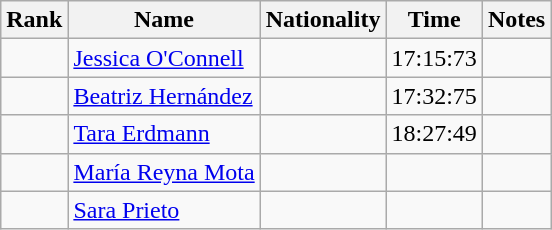<table class="wikitable sortable" style="text-align:center">
<tr>
<th>Rank</th>
<th>Name</th>
<th>Nationality</th>
<th>Time</th>
<th>Notes</th>
</tr>
<tr>
<td></td>
<td align=left><a href='#'>Jessica O'Connell</a></td>
<td align=left></td>
<td>17:15:73</td>
<td></td>
</tr>
<tr>
<td></td>
<td align=left><a href='#'>Beatriz Hernández</a></td>
<td align=left></td>
<td>17:32:75</td>
<td></td>
</tr>
<tr>
<td></td>
<td align=left><a href='#'>Tara Erdmann</a></td>
<td align=left></td>
<td>18:27:49</td>
<td></td>
</tr>
<tr>
<td></td>
<td align=left><a href='#'>María Reyna Mota</a></td>
<td align=left></td>
<td></td>
<td></td>
</tr>
<tr>
<td></td>
<td align=left><a href='#'>Sara Prieto</a></td>
<td align=left></td>
<td></td>
<td></td>
</tr>
</table>
